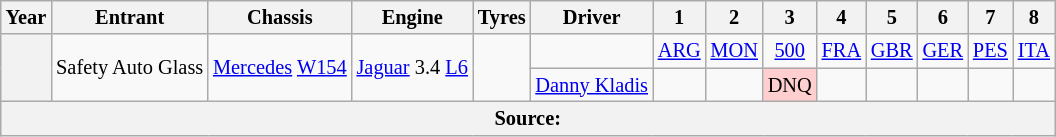<table class="wikitable" style="text-align:center; font-size:85%">
<tr>
<th>Year</th>
<th>Entrant</th>
<th>Chassis</th>
<th>Engine</th>
<th>Tyres</th>
<th>Driver</th>
<th>1</th>
<th>2</th>
<th>3</th>
<th>4</th>
<th>5</th>
<th>6</th>
<th>7</th>
<th>8</th>
</tr>
<tr>
<th rowspan=2></th>
<td rowspan=2>Safety Auto Glass</td>
<td rowspan=2><a href='#'>Mercedes</a> <a href='#'>W154</a></td>
<td rowspan=2><a href='#'>Jaguar</a> 3.4 <a href='#'>L6</a></td>
<td rowspan=2></td>
<td></td>
<td><a href='#'>ARG</a></td>
<td><a href='#'>MON</a></td>
<td><a href='#'>500</a></td>
<td><a href='#'>FRA</a></td>
<td><a href='#'>GBR</a></td>
<td><a href='#'>GER</a></td>
<td><a href='#'>PES</a></td>
<td><a href='#'>ITA</a></td>
</tr>
<tr>
<td align="left"> <a href='#'>Danny Kladis</a></td>
<td></td>
<td></td>
<td style="background:#ffcfcf;">DNQ</td>
<td></td>
<td></td>
<td></td>
<td></td>
<td></td>
</tr>
<tr>
<th colspan="14">Source:</th>
</tr>
</table>
